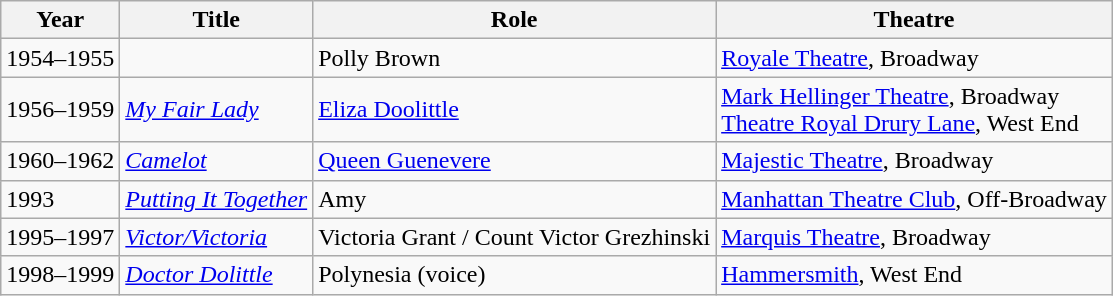<table class="wikitable sortable">
<tr>
<th>Year</th>
<th>Title</th>
<th>Role</th>
<th>Theatre</th>
</tr>
<tr>
<td>1954–1955</td>
<td><em></em></td>
<td>Polly Brown</td>
<td><a href='#'>Royale Theatre</a>, Broadway</td>
</tr>
<tr>
<td>1956–1959</td>
<td><em><a href='#'>My Fair Lady</a></em></td>
<td><a href='#'>Eliza Doolittle</a></td>
<td><a href='#'>Mark Hellinger Theatre</a>, Broadway<br><a href='#'>Theatre Royal Drury Lane</a>, West End</td>
</tr>
<tr>
<td>1960–1962</td>
<td><em><a href='#'>Camelot</a></em></td>
<td><a href='#'>Queen Guenevere</a></td>
<td><a href='#'>Majestic Theatre</a>, Broadway</td>
</tr>
<tr>
<td>1993</td>
<td><em><a href='#'>Putting It Together</a></em></td>
<td>Amy</td>
<td><a href='#'>Manhattan Theatre Club</a>, Off-Broadway</td>
</tr>
<tr>
<td>1995–1997</td>
<td><em><a href='#'>Victor/Victoria</a></em></td>
<td>Victoria Grant / Count Victor Grezhinski</td>
<td><a href='#'>Marquis Theatre</a>, Broadway</td>
</tr>
<tr>
<td>1998–1999</td>
<td><a href='#'><em>Doctor Dolittle</em></a></td>
<td>Polynesia (voice)</td>
<td><a href='#'>Hammersmith</a>, West End</td>
</tr>
</table>
